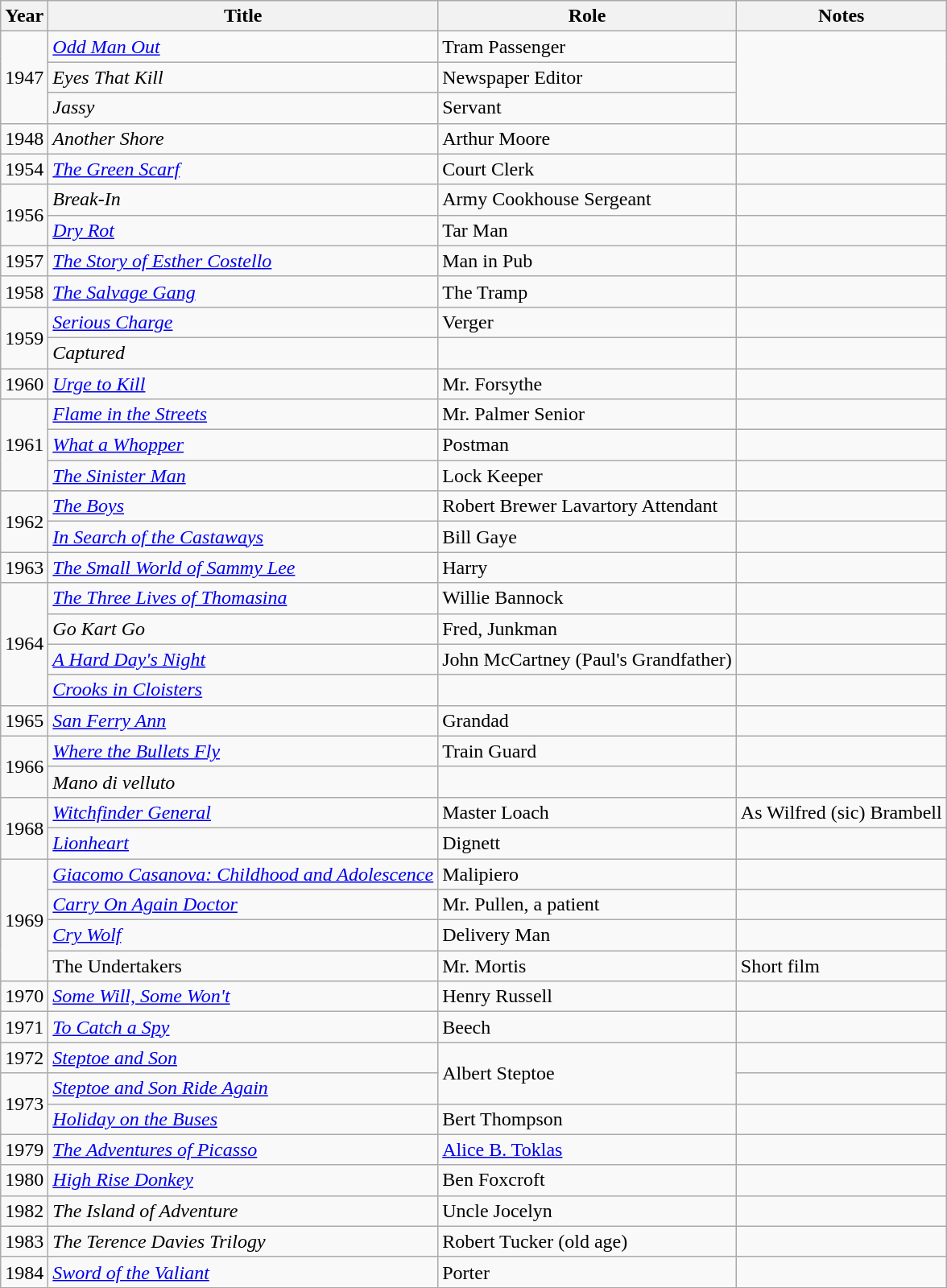<table class="wikitable">
<tr>
<th>Year</th>
<th>Title</th>
<th>Role</th>
<th>Notes</th>
</tr>
<tr>
<td rowspan="3">1947</td>
<td><em><a href='#'>Odd Man Out</a></em></td>
<td>Tram Passenger</td>
<td rowspan="3"></td>
</tr>
<tr>
<td><em>Eyes That Kill</em></td>
<td>Newspaper Editor</td>
</tr>
<tr>
<td><em>Jassy</em></td>
<td>Servant</td>
</tr>
<tr>
<td>1948</td>
<td><em>Another Shore</em></td>
<td>Arthur Moore</td>
<td></td>
</tr>
<tr>
<td>1954</td>
<td><em><a href='#'>The Green Scarf</a></em></td>
<td>Court Clerk</td>
<td></td>
</tr>
<tr>
<td rowspan="2">1956</td>
<td><em>Break-In</em></td>
<td>Army Cookhouse Sergeant</td>
<td></td>
</tr>
<tr>
<td><em><a href='#'>Dry Rot</a></em></td>
<td>Tar Man</td>
<td></td>
</tr>
<tr>
<td>1957</td>
<td><em><a href='#'>The Story of Esther Costello</a></em></td>
<td>Man in Pub</td>
<td></td>
</tr>
<tr>
<td>1958</td>
<td><em><a href='#'>The Salvage Gang</a></em></td>
<td>The Tramp</td>
<td></td>
</tr>
<tr>
<td rowspan="2">1959</td>
<td><em><a href='#'>Serious Charge</a></em></td>
<td>Verger</td>
<td></td>
</tr>
<tr>
<td><em>Captured</em></td>
<td></td>
<td></td>
</tr>
<tr>
<td>1960</td>
<td><em><a href='#'>Urge to Kill</a></em></td>
<td>Mr. Forsythe</td>
<td></td>
</tr>
<tr>
<td rowspan="3">1961</td>
<td><em><a href='#'>Flame in the Streets</a></em></td>
<td>Mr. Palmer Senior</td>
<td></td>
</tr>
<tr>
<td><em><a href='#'>What a Whopper</a></em></td>
<td>Postman</td>
<td></td>
</tr>
<tr>
<td><em><a href='#'>The Sinister Man</a></em></td>
<td>Lock Keeper</td>
<td></td>
</tr>
<tr>
<td rowspan="2">1962</td>
<td><em><a href='#'>The Boys</a></em></td>
<td>Robert Brewer Lavartory Attendant</td>
<td></td>
</tr>
<tr>
<td><a href='#'><em>In Search of the Castaways</em></a></td>
<td>Bill Gaye</td>
<td></td>
</tr>
<tr>
<td>1963</td>
<td><em><a href='#'>The Small World of Sammy Lee</a></em></td>
<td>Harry</td>
<td></td>
</tr>
<tr>
<td rowspan="4">1964</td>
<td><em><a href='#'>The Three Lives of Thomasina</a></em></td>
<td>Willie Bannock</td>
<td></td>
</tr>
<tr>
<td><em>Go Kart Go</em></td>
<td>Fred, Junkman</td>
<td></td>
</tr>
<tr>
<td><em><a href='#'>A Hard Day's Night</a></em></td>
<td>John McCartney (Paul's Grandfather)</td>
<td></td>
</tr>
<tr>
<td><em><a href='#'>Crooks in Cloisters</a></em></td>
<td></td>
<td></td>
</tr>
<tr>
<td>1965</td>
<td><em><a href='#'>San Ferry Ann</a></em></td>
<td>Grandad</td>
<td></td>
</tr>
<tr>
<td rowspan="2">1966</td>
<td><em><a href='#'>Where the Bullets Fly</a></em></td>
<td>Train Guard</td>
<td></td>
</tr>
<tr>
<td><em>Mano di velluto</em></td>
<td></td>
<td></td>
</tr>
<tr>
<td rowspan="2">1968</td>
<td><a href='#'><em>Witchfinder General</em></a></td>
<td>Master Loach</td>
<td>As Wilfred (sic) Brambell</td>
</tr>
<tr>
<td><em><a href='#'>Lionheart</a></em></td>
<td>Dignett</td>
<td></td>
</tr>
<tr>
<td rowspan="4">1969</td>
<td><em><a href='#'>Giacomo Casanova: Childhood and Adolescence</a></em></td>
<td>Malipiero</td>
<td></td>
</tr>
<tr>
<td><em><a href='#'>Carry On Again Doctor</a></em></td>
<td>Mr. Pullen, a patient</td>
<td></td>
</tr>
<tr>
<td><em><a href='#'>Cry Wolf</a></em></td>
<td>Delivery Man</td>
<td></td>
</tr>
<tr>
<td>The Undertakers</td>
<td>Mr. Mortis</td>
<td>Short film</td>
</tr>
<tr>
<td rowspan="1">1970</td>
<td><em><a href='#'>Some Will, Some Won't</a></em></td>
<td>Henry Russell</td>
<td></td>
</tr>
<tr>
<td>1971</td>
<td><em><a href='#'>To Catch a Spy</a></em></td>
<td>Beech</td>
<td></td>
</tr>
<tr>
<td>1972</td>
<td><em><a href='#'>Steptoe and Son</a></em></td>
<td rowspan="2">Albert Steptoe</td>
<td></td>
</tr>
<tr>
<td rowspan="2">1973</td>
<td><em><a href='#'>Steptoe and Son Ride Again</a></em></td>
<td></td>
</tr>
<tr>
<td><em><a href='#'>Holiday on the Buses</a></em></td>
<td>Bert Thompson</td>
<td></td>
</tr>
<tr>
<td>1979</td>
<td><em><a href='#'>The Adventures of Picasso</a></em></td>
<td><a href='#'>Alice B. Toklas</a></td>
<td></td>
</tr>
<tr>
<td>1980</td>
<td><em><a href='#'>High Rise Donkey</a></em></td>
<td>Ben Foxcroft</td>
<td></td>
</tr>
<tr>
<td>1982</td>
<td><em>The Island of Adventure</em></td>
<td>Uncle Jocelyn</td>
<td></td>
</tr>
<tr>
<td>1983</td>
<td><em>The Terence Davies Trilogy</em></td>
<td>Robert Tucker (old age)</td>
<td></td>
</tr>
<tr>
<td>1984</td>
<td><em><a href='#'>Sword of the Valiant</a></em></td>
<td>Porter</td>
<td></td>
</tr>
</table>
